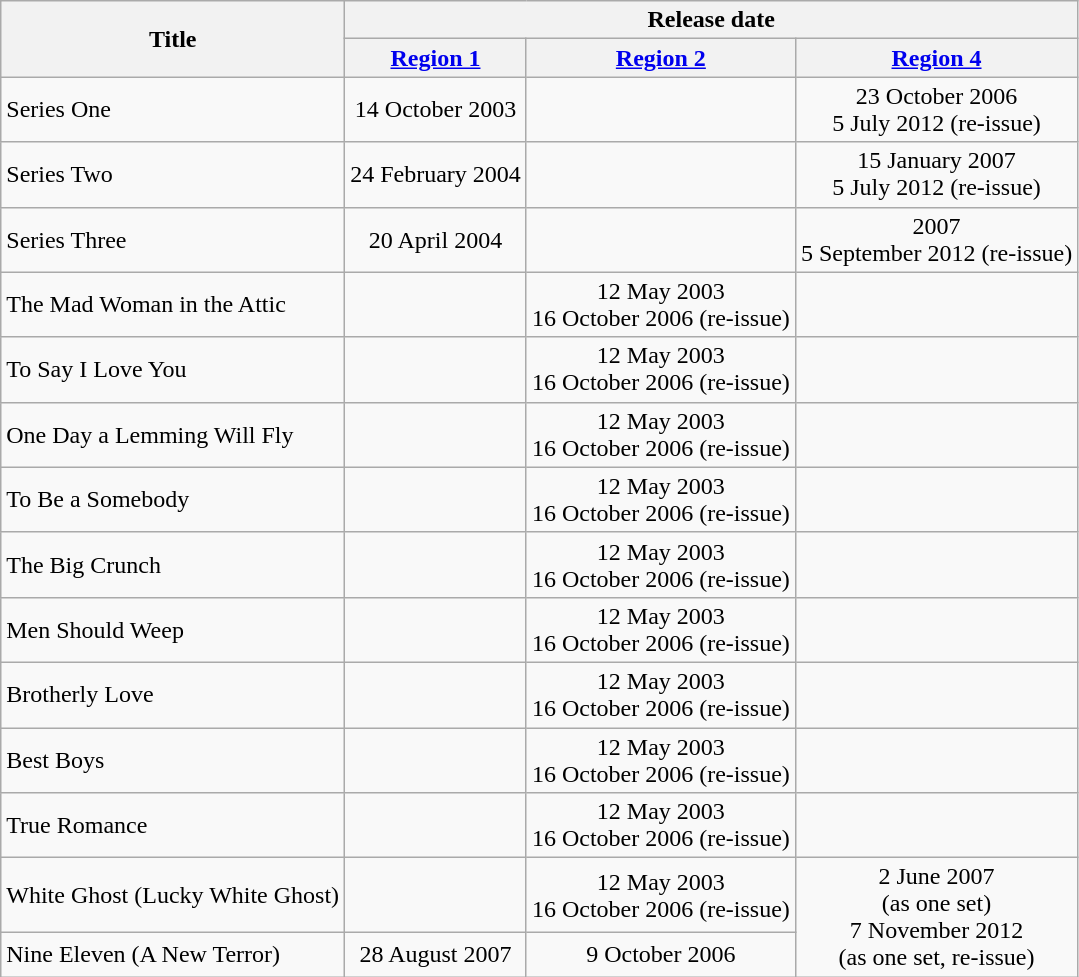<table class="wikitable">
<tr>
<th rowspan="2">Title</th>
<th colspan="3">Release date</th>
</tr>
<tr>
<th><a href='#'>Region 1</a></th>
<th><a href='#'>Region 2</a></th>
<th><a href='#'>Region 4</a></th>
</tr>
<tr>
<td>Series One</td>
<td align="center">14 October 2003</td>
<td></td>
<td align="center">23 October 2006<br>5 July 2012 (re-issue)</td>
</tr>
<tr>
<td>Series Two</td>
<td align="center">24 February 2004</td>
<td></td>
<td align="center">15 January 2007<br>5 July 2012 (re-issue)</td>
</tr>
<tr>
<td>Series Three</td>
<td align="center">20 April 2004</td>
<td></td>
<td align="center">2007<br>5 September 2012 (re-issue)</td>
</tr>
<tr>
<td>The Mad Woman in the Attic</td>
<td></td>
<td align="center">12 May 2003<br>16 October 2006 (re-issue)</td>
<td></td>
</tr>
<tr>
<td>To Say I Love You</td>
<td></td>
<td align="center">12 May 2003<br>16 October 2006 (re-issue)</td>
<td></td>
</tr>
<tr>
<td>One Day a Lemming Will Fly</td>
<td></td>
<td align="center">12 May 2003<br>16 October 2006 (re-issue)</td>
<td></td>
</tr>
<tr>
<td>To Be a Somebody</td>
<td></td>
<td align="center">12 May 2003<br>16 October 2006 (re-issue)</td>
<td></td>
</tr>
<tr>
<td>The Big Crunch</td>
<td></td>
<td align="center">12 May 2003<br>16 October 2006 (re-issue)</td>
<td></td>
</tr>
<tr>
<td>Men Should Weep</td>
<td></td>
<td align="center">12 May 2003<br>16 October 2006 (re-issue)</td>
<td></td>
</tr>
<tr>
<td>Brotherly Love</td>
<td></td>
<td align="center">12 May 2003<br>16 October 2006 (re-issue)</td>
<td></td>
</tr>
<tr>
<td>Best Boys</td>
<td></td>
<td align="center">12 May 2003<br>16 October 2006 (re-issue)</td>
<td></td>
</tr>
<tr>
<td>True Romance</td>
<td></td>
<td align="center">12 May 2003<br>16 October 2006 (re-issue)</td>
<td></td>
</tr>
<tr>
<td>White Ghost (Lucky White Ghost)</td>
<td align="center"></td>
<td align="center">12 May 2003<br>16 October 2006 (re-issue)</td>
<td align="center" rowspan="2">2 June 2007<br>(as one set)<br>7 November 2012<br>(as one set, re-issue)</td>
</tr>
<tr>
<td>Nine Eleven (A New Terror)</td>
<td align="center">28 August 2007</td>
<td align="center">9 October 2006</td>
</tr>
</table>
